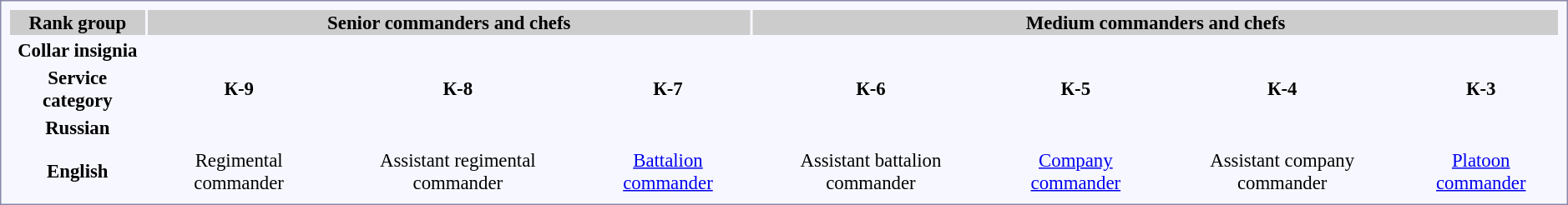<table style="border:1px solid #8888aa; background-color:#f7f8ff; padding:5px; font-size:95%; margin: 0px 12px 12px 0px;">
<tr bgcolor="#CCCCCC">
<th>Rank group</th>
<th colspan="3"><strong>Senior commanders and chefs</strong></th>
<th colspan=4><strong>Medium commanders and chefs</strong></th>
</tr>
<tr style="text-align:center;">
<th>Collar insignia</th>
<td></td>
<td></td>
<td></td>
<td></td>
<td></td>
<td></td>
<td></td>
</tr>
<tr style="text-align:center;">
<th>Service category</th>
<td><strong>К-9</strong></td>
<td><strong>К-8</strong></td>
<td><strong>К-7</strong></td>
<td><strong>К-6</strong></td>
<td><strong>К-5</strong></td>
<td><strong>К-4</strong></td>
<td><strong>К-3</strong></td>
</tr>
<tr style="text-align:center;">
<th>Russian</th>
<td><br></td>
<td><br></td>
<td><br></td>
<td><br></td>
<td><br></td>
<td><br></td>
<td><br></td>
</tr>
<tr style="text-align:center;">
<td colspan=8></td>
</tr>
<tr style="text-align:center;">
<th>English</th>
<td>Regimental commander</td>
<td>Assistant regimental commander</td>
<td><a href='#'>Battalion commander</a></td>
<td>Assistant battalion commander</td>
<td><a href='#'>Company commander</a></td>
<td>Assistant company commander</td>
<td><a href='#'>Platoon commander</a></td>
</tr>
</table>
